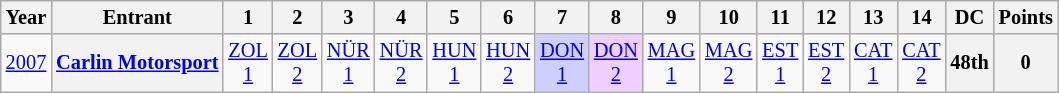<table class="wikitable" style="text-align:center; font-size:85%">
<tr>
<th>Year</th>
<th>Entrant</th>
<th>1</th>
<th>2</th>
<th>3</th>
<th>4</th>
<th>5</th>
<th>6</th>
<th>7</th>
<th>8</th>
<th>9</th>
<th>10</th>
<th>11</th>
<th>12</th>
<th>13</th>
<th>14</th>
<th>DC</th>
<th>Points</th>
</tr>
<tr>
<td><a href='#'>2007</a></td>
<th nowrap><a href='#'>Carlin Motorsport</a></th>
<td><a href='#'>ZOL<br>1</a></td>
<td><a href='#'>ZOL<br>2</a></td>
<td><a href='#'>NÜR<br>1</a></td>
<td><a href='#'>NÜR<br>2</a></td>
<td><a href='#'>HUN<br>1</a></td>
<td><a href='#'>HUN<br>2</a></td>
<td style="background:#cfcfff;"><a href='#'>DON<br>1</a><br></td>
<td style="background:#efcfff;"><a href='#'>DON<br>2</a><br></td>
<td><a href='#'>MAG<br>1</a></td>
<td><a href='#'>MAG<br>2</a></td>
<td><a href='#'>EST<br>1</a></td>
<td><a href='#'>EST<br>2</a></td>
<td><a href='#'>CAT<br>1</a></td>
<td><a href='#'>CAT<br>2</a></td>
<th>48th</th>
<th>0</th>
</tr>
</table>
